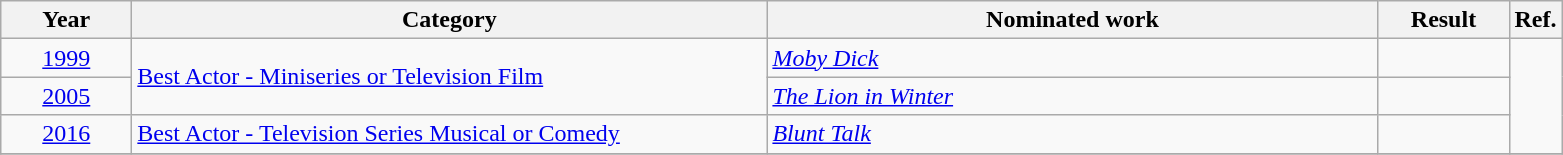<table class=wikitable>
<tr>
<th scope="col" style="width:5em;">Year</th>
<th scope="col" style="width:26em;">Category</th>
<th scope="col" style="width:25em;">Nominated work</th>
<th scope="col" style="width:5em;">Result</th>
<th>Ref.</th>
</tr>
<tr>
<td style="text-align:center;"><a href='#'>1999</a></td>
<td rowspan=2><a href='#'>Best Actor - Miniseries or Television Film</a></td>
<td><em><a href='#'>Moby Dick</a></em></td>
<td></td>
<td rowspan="3"></td>
</tr>
<tr>
<td style="text-align:center;"><a href='#'>2005</a></td>
<td><em><a href='#'>The Lion in Winter</a></em></td>
<td></td>
</tr>
<tr>
<td style="text-align:center;"><a href='#'>2016</a></td>
<td><a href='#'>Best Actor - Television Series Musical or Comedy</a></td>
<td><em><a href='#'>Blunt Talk</a></em></td>
<td></td>
</tr>
<tr>
</tr>
</table>
